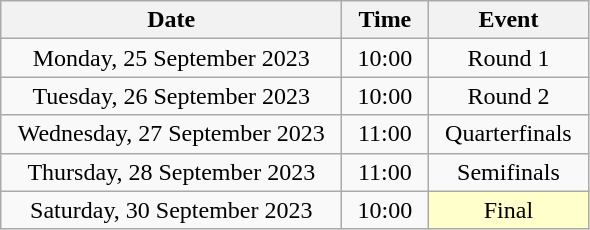<table class = "wikitable" style="text-align:center;">
<tr>
<th width=220>Date</th>
<th width=50>Time</th>
<th width=100>Event</th>
</tr>
<tr>
<td>Monday, 25 September 2023</td>
<td>10:00</td>
<td>Round 1</td>
</tr>
<tr>
<td>Tuesday, 26 September 2023</td>
<td>10:00</td>
<td>Round 2</td>
</tr>
<tr>
<td>Wednesday, 27 September 2023</td>
<td>11:00</td>
<td>Quarterfinals</td>
</tr>
<tr>
<td>Thursday, 28 September 2023</td>
<td>11:00</td>
<td>Semifinals</td>
</tr>
<tr>
<td>Saturday, 30 September 2023</td>
<td>10:00</td>
<td bgcolor=ffffcc>Final</td>
</tr>
</table>
